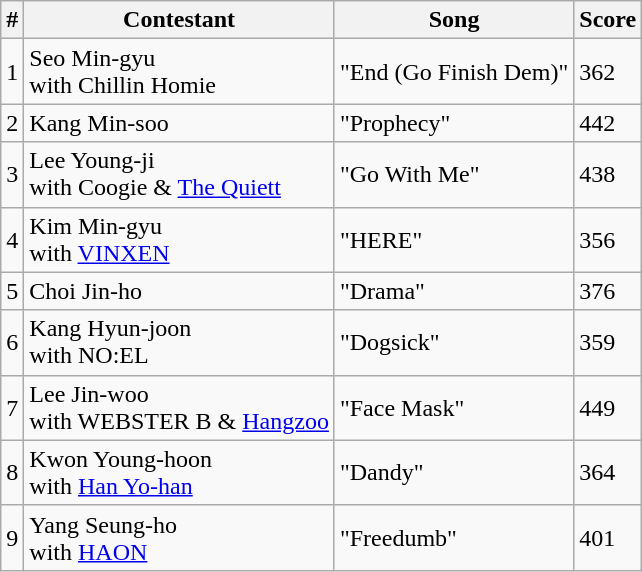<table class="wikitable mw-collapsible">
<tr>
<th>#</th>
<th>Contestant</th>
<th>Song</th>
<th>Score</th>
</tr>
<tr>
<td>1</td>
<td>Seo Min-gyu<br>with Chillin Homie</td>
<td>"End (Go Finish Dem)"</td>
<td>362</td>
</tr>
<tr>
<td>2</td>
<td>Kang Min-soo</td>
<td>"Prophecy"</td>
<td>442</td>
</tr>
<tr>
<td>3</td>
<td>Lee Young-ji<br>with Coogie & <a href='#'>The Quiett</a></td>
<td>"Go With Me"</td>
<td>438</td>
</tr>
<tr>
<td>4</td>
<td>Kim Min-gyu<br>with <a href='#'>VINXEN</a></td>
<td>"HERE"</td>
<td>356</td>
</tr>
<tr>
<td>5</td>
<td>Choi Jin-ho</td>
<td>"Drama"</td>
<td>376</td>
</tr>
<tr>
<td>6</td>
<td>Kang Hyun-joon<br>with NO:EL</td>
<td>"Dogsick"</td>
<td>359 </td>
</tr>
<tr>
<td>7</td>
<td>Lee Jin-woo<br>with WEBSTER B & <a href='#'>Hangzoo</a></td>
<td>"Face Mask"</td>
<td>449</td>
</tr>
<tr>
<td>8</td>
<td>Kwon Young-hoon<br>with <a href='#'>Han Yo-han</a></td>
<td>"Dandy"</td>
<td>364</td>
</tr>
<tr>
<td>9</td>
<td>Yang Seung-ho<br>with <a href='#'>HAON</a></td>
<td>"Freedumb"</td>
<td>401</td>
</tr>
</table>
